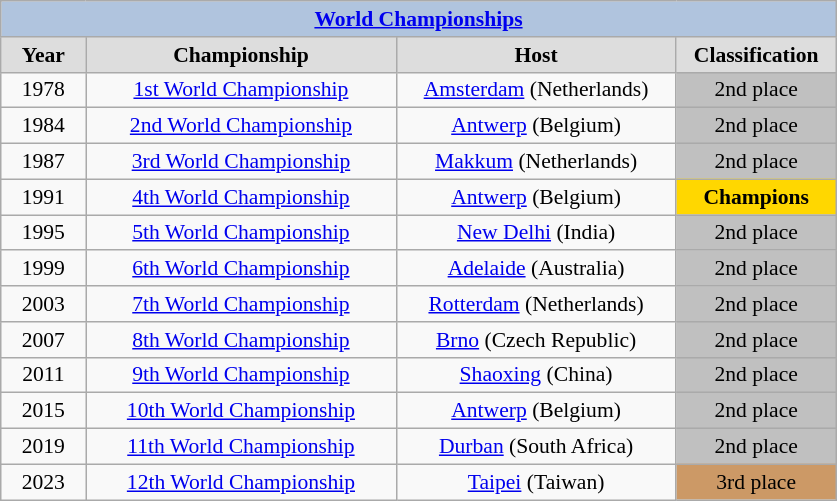<table class="wikitable" style=font-size:90%>
<tr align=center style="background:#B0C4DE;">
<td colspan=4><strong><a href='#'>World Championships</a></strong></td>
</tr>
<tr align=center bgcolor="#dddddd">
<td width=50><strong>Year</strong></td>
<td width=200><strong>Championship</strong></td>
<td width=180><strong>Host</strong></td>
<td width=100><strong>Classification</strong></td>
</tr>
<tr align=center>
<td>1978</td>
<td><a href='#'>1st World Championship</a></td>
<td><a href='#'>Amsterdam</a> (Netherlands)</td>
<td bgcolor="silver" align="center"> 2nd place</td>
</tr>
<tr align=center>
<td>1984</td>
<td><a href='#'>2nd World Championship</a></td>
<td><a href='#'>Antwerp</a> (Belgium)</td>
<td bgcolor="silver" align="center"> 2nd place</td>
</tr>
<tr align=center>
<td>1987</td>
<td><a href='#'>3rd World Championship</a></td>
<td><a href='#'>Makkum</a> (Netherlands)</td>
<td bgcolor="silver" align="center"> 2nd place</td>
</tr>
<tr align=center>
<td>1991</td>
<td><a href='#'>4th World Championship</a></td>
<td><a href='#'>Antwerp</a> (Belgium)</td>
<td bgcolor="gold" align="center">  <strong>Champions</strong></td>
</tr>
<tr align=center>
<td>1995</td>
<td><a href='#'>5th World Championship</a></td>
<td><a href='#'>New Delhi</a> (India)</td>
<td bgcolor="silver" align="center"> 2nd place</td>
</tr>
<tr align=center>
<td>1999</td>
<td><a href='#'>6th World Championship</a></td>
<td><a href='#'>Adelaide</a> (Australia)</td>
<td bgcolor="silver" align="center"> 2nd place</td>
</tr>
<tr align=center>
<td>2003</td>
<td><a href='#'>7th World Championship</a></td>
<td><a href='#'>Rotterdam</a> (Netherlands)</td>
<td bgcolor="silver" align="center"> 2nd place</td>
</tr>
<tr align=center>
<td>2007</td>
<td><a href='#'>8th World Championship</a></td>
<td><a href='#'>Brno</a> (Czech Republic)</td>
<td bgcolor="silver" align="center"> 2nd place</td>
</tr>
<tr align=center>
<td>2011</td>
<td><a href='#'>9th World Championship</a></td>
<td><a href='#'>Shaoxing</a> (China)</td>
<td bgcolor="silver" align="center"> 2nd place</td>
</tr>
<tr align=center>
<td>2015</td>
<td><a href='#'>10th World Championship</a></td>
<td><a href='#'>Antwerp</a> (Belgium)</td>
<td bgcolor="silver" align="center"> 2nd place</td>
</tr>
<tr align=center>
<td>2019</td>
<td><a href='#'>11th World Championship</a></td>
<td><a href='#'>Durban</a> (South Africa)</td>
<td bgcolor="silver" align="center"> 2nd place</td>
</tr>
<tr align=center>
<td>2023</td>
<td><a href='#'>12th World Championship</a></td>
<td><a href='#'>Taipei</a> (Taiwan)</td>
<td bgcolor="#CC9966" align="center"> 3rd place</td>
</tr>
</table>
